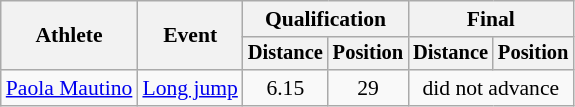<table class=wikitable style="font-size:90%">
<tr>
<th rowspan="2">Athlete</th>
<th rowspan="2">Event</th>
<th colspan="2">Qualification</th>
<th colspan="2">Final</th>
</tr>
<tr style="font-size:95%">
<th>Distance</th>
<th>Position</th>
<th>Distance</th>
<th>Position</th>
</tr>
<tr style=text-align:center>
<td style=text-align:left><a href='#'>Paola Mautino</a></td>
<td style=text-align:left><a href='#'>Long jump</a></td>
<td>6.15</td>
<td>29</td>
<td colspan=2>did not advance</td>
</tr>
</table>
